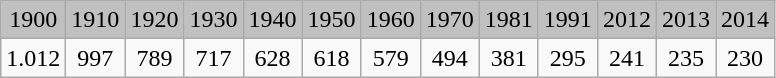<table class="wikitable">
<tr bgcolor="#C0C0C0">
<td align="center">1900</td>
<td align="center">1910</td>
<td align="center">1920</td>
<td align="center">1930</td>
<td align="center">1940</td>
<td align="center">1950</td>
<td align="center">1960</td>
<td align="center">1970</td>
<td align="center">1981</td>
<td align="center">1991</td>
<td align="center">2012</td>
<td align="center">2013</td>
<td align="center">2014</td>
</tr>
<tr>
<td align="center">1.012</td>
<td align="center">997</td>
<td align="center">789</td>
<td align="center">717</td>
<td align="center">628</td>
<td align="center">618</td>
<td align="center">579</td>
<td align="center">494</td>
<td align="center">381</td>
<td align="center">295</td>
<td align="center">241</td>
<td align="center">235</td>
<td align="center">230</td>
</tr>
</table>
